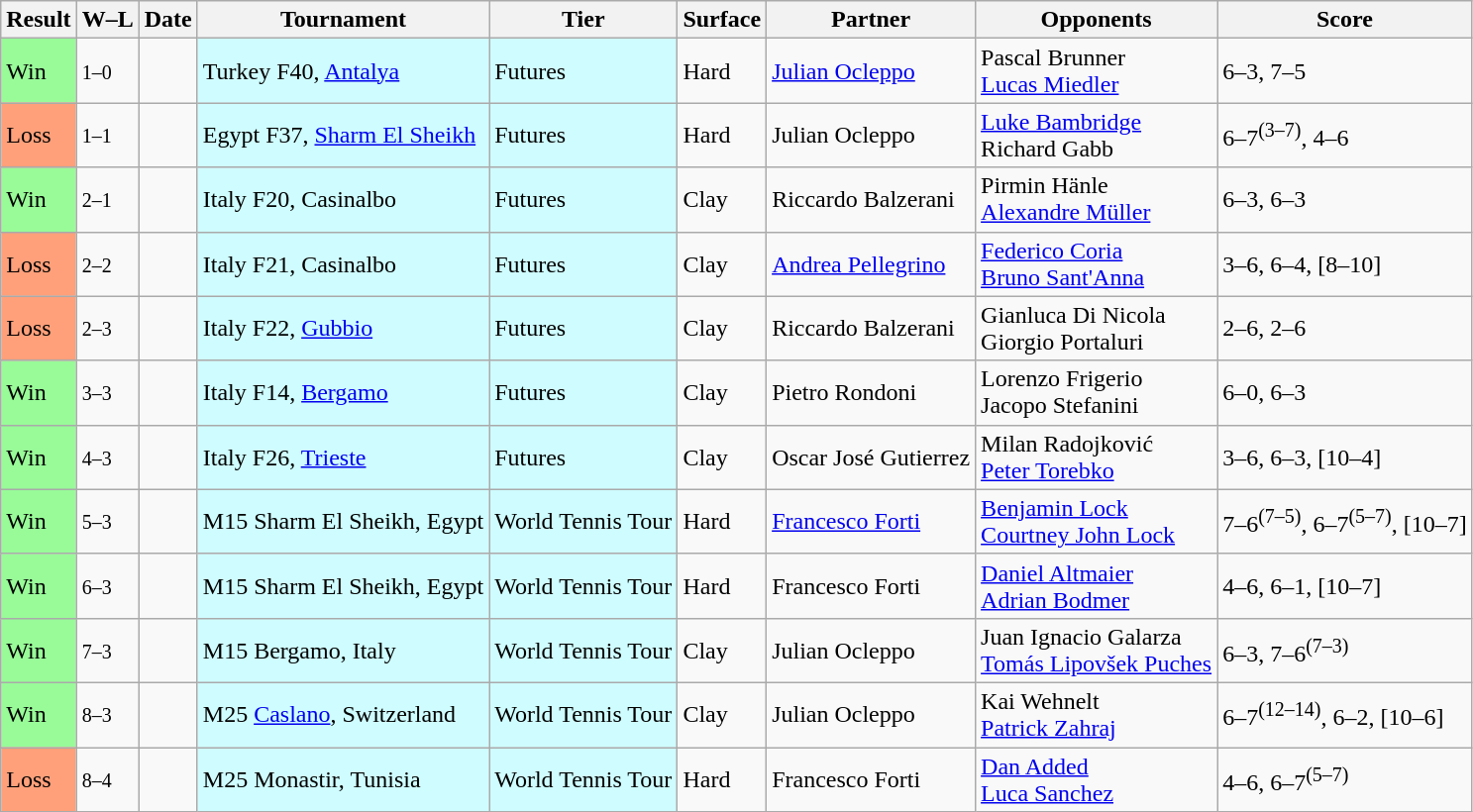<table class="sortable wikitable">
<tr>
<th>Result</th>
<th class="unsortable">W–L</th>
<th>Date</th>
<th>Tournament</th>
<th>Tier</th>
<th>Surface</th>
<th>Partner</th>
<th>Opponents</th>
<th class="unsortable">Score</th>
</tr>
<tr>
<td bgcolor=98FB98>Win</td>
<td><small>1–0</small></td>
<td></td>
<td style="background:#cffcff;">Turkey F40, <a href='#'>Antalya</a></td>
<td style="background:#cffcff;">Futures</td>
<td>Hard</td>
<td> <a href='#'>Julian Ocleppo</a></td>
<td> Pascal Brunner<br> <a href='#'>Lucas Miedler</a></td>
<td>6–3, 7–5</td>
</tr>
<tr>
<td bgcolor=FFA07A>Loss</td>
<td><small>1–1</small></td>
<td></td>
<td style="background:#cffcff;">Egypt F37, <a href='#'>Sharm El Sheikh</a></td>
<td style="background:#cffcff;">Futures</td>
<td>Hard</td>
<td> Julian Ocleppo</td>
<td> <a href='#'>Luke Bambridge</a><br> Richard Gabb</td>
<td>6–7<sup>(3–7)</sup>, 4–6</td>
</tr>
<tr>
<td bgcolor=98FB98>Win</td>
<td><small>2–1</small></td>
<td></td>
<td style="background:#cffcff;">Italy F20, Casinalbo</td>
<td style="background:#cffcff;">Futures</td>
<td>Clay</td>
<td> Riccardo Balzerani</td>
<td> Pirmin Hänle<br> <a href='#'>Alexandre Müller</a></td>
<td>6–3, 6–3</td>
</tr>
<tr>
<td bgcolor=FFA07A>Loss</td>
<td><small>2–2</small></td>
<td></td>
<td style="background:#cffcff;">Italy F21, Casinalbo</td>
<td style="background:#cffcff;">Futures</td>
<td>Clay</td>
<td> <a href='#'>Andrea Pellegrino</a></td>
<td> <a href='#'>Federico Coria</a><br> <a href='#'>Bruno Sant'Anna</a></td>
<td>3–6, 6–4, [8–10]</td>
</tr>
<tr>
<td bgcolor=FFA07A>Loss</td>
<td><small>2–3</small></td>
<td></td>
<td style="background:#cffcff;">Italy F22, <a href='#'>Gubbio</a></td>
<td style="background:#cffcff;">Futures</td>
<td>Clay</td>
<td> Riccardo Balzerani</td>
<td> Gianluca Di Nicola<br> Giorgio Portaluri</td>
<td>2–6, 2–6</td>
</tr>
<tr>
<td bgcolor=98FB98>Win</td>
<td><small>3–3</small></td>
<td></td>
<td style="background:#cffcff;">Italy F14, <a href='#'>Bergamo</a></td>
<td style="background:#cffcff;">Futures</td>
<td>Clay</td>
<td> Pietro Rondoni</td>
<td> Lorenzo Frigerio<br> Jacopo Stefanini</td>
<td>6–0, 6–3</td>
</tr>
<tr>
<td bgcolor=98FB98>Win</td>
<td><small>4–3</small></td>
<td></td>
<td style="background:#cffcff;">Italy F26, <a href='#'>Trieste</a></td>
<td style="background:#cffcff;">Futures</td>
<td>Clay</td>
<td> Oscar José Gutierrez</td>
<td> Milan Radojković<br> <a href='#'>Peter Torebko</a></td>
<td>3–6, 6–3, [10–4]</td>
</tr>
<tr>
<td bgcolor=98FB98>Win</td>
<td><small>5–3</small></td>
<td></td>
<td style="background:#cffcff;">M15 Sharm El Sheikh, Egypt</td>
<td style="background:#cffcff;">World Tennis Tour</td>
<td>Hard</td>
<td> <a href='#'>Francesco Forti</a></td>
<td> <a href='#'>Benjamin Lock</a><br> <a href='#'>Courtney John Lock</a></td>
<td>7–6<sup>(7–5)</sup>, 6–7<sup>(5–7)</sup>, [10–7]</td>
</tr>
<tr>
<td bgcolor=98FB98>Win</td>
<td><small>6–3</small></td>
<td></td>
<td style="background:#cffcff;">M15 Sharm El Sheikh, Egypt</td>
<td style="background:#cffcff;">World Tennis Tour</td>
<td>Hard</td>
<td> Francesco Forti</td>
<td> <a href='#'>Daniel Altmaier</a><br> <a href='#'>Adrian Bodmer</a></td>
<td>4–6, 6–1, [10–7]</td>
</tr>
<tr>
<td bgcolor=98FB98>Win</td>
<td><small>7–3</small></td>
<td></td>
<td style="background:#cffcff;">M15 Bergamo, Italy</td>
<td style="background:#cffcff;">World Tennis Tour</td>
<td>Clay</td>
<td> Julian Ocleppo</td>
<td> Juan Ignacio Galarza<br> <a href='#'>Tomás Lipovšek Puches</a></td>
<td>6–3, 7–6<sup>(7–3)</sup></td>
</tr>
<tr>
<td bgcolor=98FB98>Win</td>
<td><small>8–3</small></td>
<td></td>
<td style="background:#cffcff;">M25 <a href='#'>Caslano</a>, Switzerland</td>
<td style="background:#cffcff;">World Tennis Tour</td>
<td>Clay</td>
<td> Julian Ocleppo</td>
<td> Kai Wehnelt<br> <a href='#'>Patrick Zahraj</a></td>
<td>6–7<sup>(12–14)</sup>, 6–2, [10–6]</td>
</tr>
<tr>
<td bgcolor=FFA07A>Loss</td>
<td><small>8–4</small></td>
<td></td>
<td style="background:#cffcff;">M25 Monastir, Tunisia</td>
<td style="background:#cffcff;">World Tennis Tour</td>
<td>Hard</td>
<td> Francesco Forti</td>
<td> <a href='#'>Dan Added</a><br> <a href='#'>Luca Sanchez</a></td>
<td>4–6, 6–7<sup>(5–7)</sup></td>
</tr>
</table>
